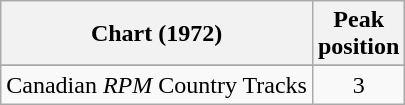<table class="wikitable">
<tr>
<th>Chart (1972)</th>
<th>Peak<br>position</th>
</tr>
<tr>
</tr>
<tr>
<td>Canadian <em>RPM</em> Country Tracks</td>
<td align="center">3</td>
</tr>
</table>
